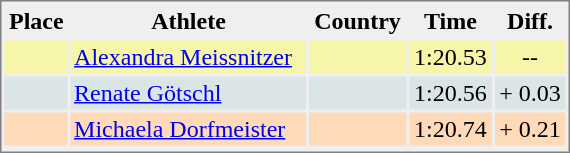<table style="border-style:solid;border-width:1px;border-color:#808080;background-color:#EFEFEF" cellspacing="2" cellpadding="2" width="380px">
<tr bgcolor="#EFEFEF">
<th>Place</th>
<th>Athlete</th>
<th>Country</th>
<th>Time</th>
<th>Diff.</th>
</tr>
<tr align="center" valign="top" bgcolor="#F7F6A8">
<th></th>
<td align="left"><a href='#'>Alexandra Meissnitzer</a></td>
<td align="left"></td>
<td>1:20.53</td>
<td>--</td>
</tr>
<tr align="center" valign="top" bgcolor="#DCE5E5">
<th></th>
<td align="left"><a href='#'>Renate Götschl</a></td>
<td align="left"></td>
<td>1:20.56</td>
<td>+ 0.03</td>
</tr>
<tr align="center" valign="top" bgcolor="#FFDAB9">
<th></th>
<td align="left"><a href='#'>Michaela Dorfmeister</a></td>
<td align="left"></td>
<td>1:20.74</td>
<td>+ 0.21</td>
</tr>
<tr align="center" valign="top" bgcolor="#FFFFFF">
</tr>
</table>
